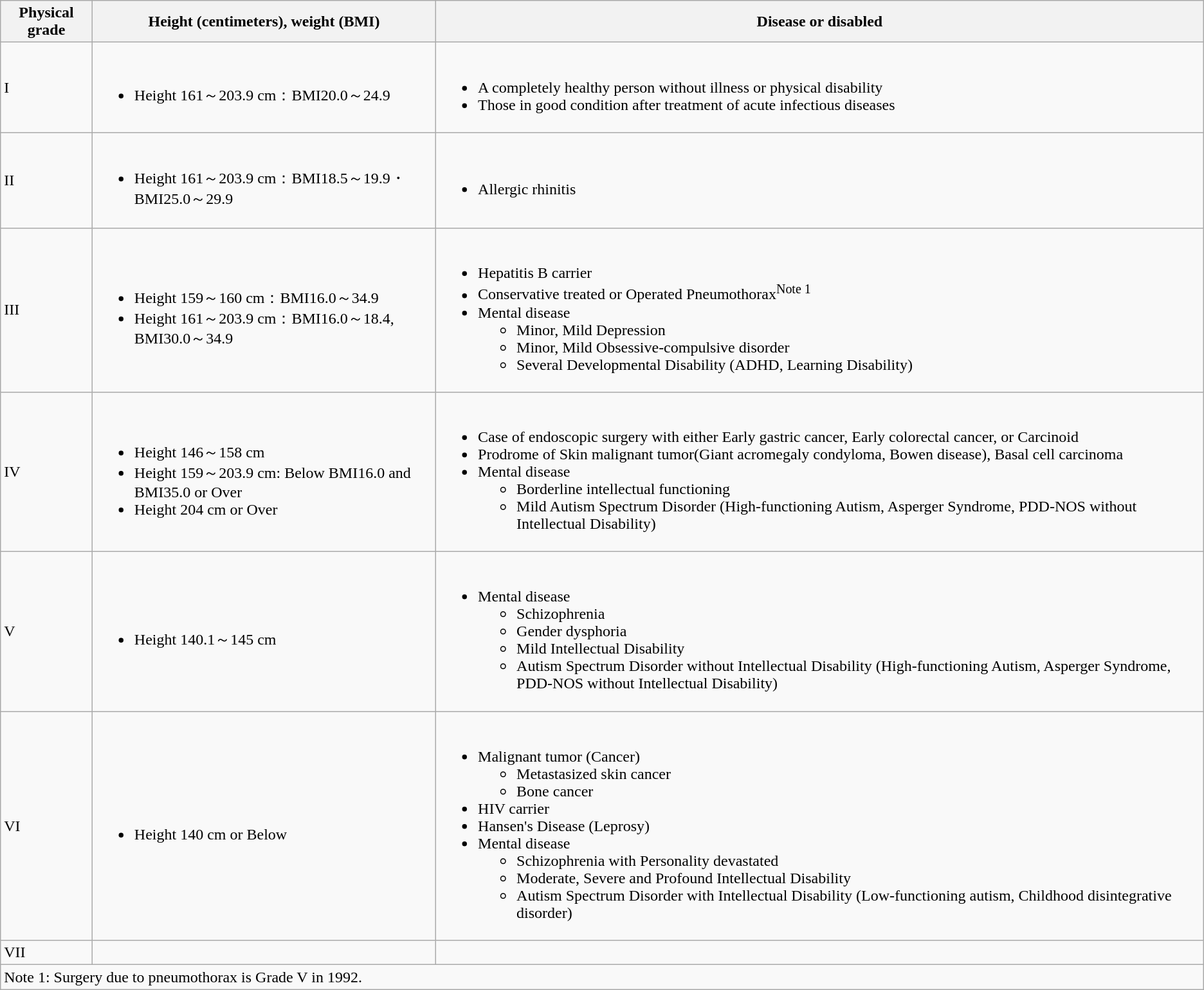<table class="wikitable">
<tr>
<th>Physical grade</th>
<th>Height (centimeters), weight (BMI)</th>
<th>Disease or disabled</th>
</tr>
<tr>
<td>I</td>
<td><br><ul><li>Height 161～203.9 cm：BMI20.0～24.9</li></ul></td>
<td><br><ul><li>A completely healthy person without illness or physical disability</li><li>Those in good condition after treatment of acute infectious diseases</li></ul></td>
</tr>
<tr>
<td>II</td>
<td><br><ul><li>Height 161～203.9 cm：BMI18.5～19.9・BMI25.0～29.9</li></ul></td>
<td><br><ul><li>Allergic rhinitis</li></ul></td>
</tr>
<tr>
<td>III</td>
<td><br><ul><li>Height 159～160 cm：BMI16.0～34.9</li><li>Height 161～203.9 cm：BMI16.0～18.4, BMI30.0～34.9</li></ul></td>
<td><br><ul><li>Hepatitis B carrier</li><li>Conservative treated or Operated Pneumothorax<sup>Note 1</sup></li><li>Mental disease<ul><li>Minor, Mild Depression</li><li>Minor, Mild Obsessive-compulsive disorder</li><li>Several Developmental Disability (ADHD, Learning Disability)</li></ul></li></ul></td>
</tr>
<tr>
<td>IV</td>
<td><br><ul><li>Height 146～158 cm</li><li>Height 159～203.9 cm: Below BMI16.0 and BMI35.0 or Over</li><li>Height 204 cm or Over</li></ul></td>
<td><br><ul><li>Case of endoscopic surgery with either Early gastric cancer, Early colorectal cancer, or Carcinoid</li><li>Prodrome of Skin malignant tumor(Giant acromegaly condyloma, Bowen disease), Basal cell carcinoma</li><li>Mental disease<ul><li>Borderline intellectual functioning</li><li>Mild Autism Spectrum Disorder (High-functioning Autism, Asperger Syndrome, PDD-NOS without Intellectual Disability)</li></ul></li></ul></td>
</tr>
<tr>
<td>V</td>
<td><br><ul><li>Height 140.1～145 cm</li></ul></td>
<td><br><ul><li>Mental disease<ul><li>Schizophrenia</li><li>Gender dysphoria</li><li>Mild Intellectual Disability</li><li>Autism Spectrum Disorder without Intellectual Disability (High-functioning Autism, Asperger Syndrome, PDD-NOS without Intellectual Disability)</li></ul></li></ul></td>
</tr>
<tr>
<td>VI</td>
<td><br><ul><li>Height 140 cm or Below</li></ul></td>
<td><br><ul><li>Malignant tumor (Cancer)<ul><li>Metastasized skin cancer</li><li>Bone cancer</li></ul></li><li>HIV carrier</li><li>Hansen's Disease (Leprosy)</li><li>Mental disease<ul><li>Schizophrenia with Personality devastated</li><li>Moderate, Severe and Profound Intellectual Disability</li><li>Autism Spectrum Disorder with Intellectual Disability (Low-functioning autism, Childhood disintegrative disorder)</li></ul></li></ul></td>
</tr>
<tr>
<td>VII</td>
<td></td>
<td></td>
</tr>
<tr>
<td colspan="3">Note 1: Surgery due to pneumothorax is Grade V in 1992.<br></td>
</tr>
</table>
